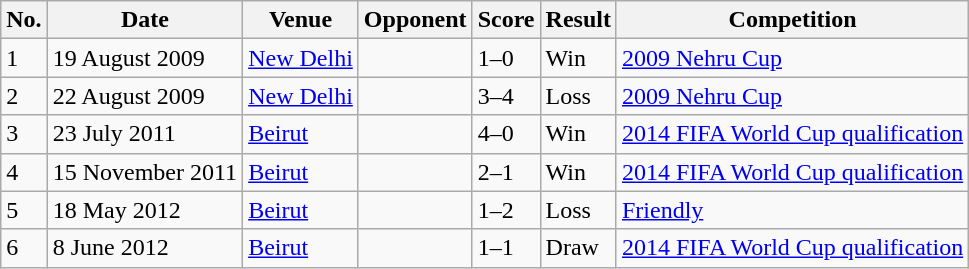<table class="wikitable sortable">
<tr>
<th>No.</th>
<th>Date</th>
<th>Venue</th>
<th>Opponent</th>
<th>Score</th>
<th>Result</th>
<th>Competition</th>
</tr>
<tr>
<td>1</td>
<td>19 August 2009</td>
<td><a href='#'>New Delhi</a></td>
<td></td>
<td>1–0</td>
<td>Win</td>
<td><a href='#'>2009 Nehru Cup</a></td>
</tr>
<tr>
<td>2</td>
<td>22 August 2009</td>
<td><a href='#'>New Delhi</a></td>
<td></td>
<td>3–4</td>
<td>Loss</td>
<td><a href='#'>2009 Nehru Cup</a></td>
</tr>
<tr>
<td>3</td>
<td>23 July 2011</td>
<td><a href='#'>Beirut</a></td>
<td></td>
<td>4–0</td>
<td>Win</td>
<td><a href='#'>2014 FIFA World Cup qualification</a></td>
</tr>
<tr>
<td>4</td>
<td>15 November 2011</td>
<td><a href='#'>Beirut</a></td>
<td></td>
<td>2–1</td>
<td>Win</td>
<td><a href='#'>2014 FIFA World Cup qualification</a></td>
</tr>
<tr>
<td>5</td>
<td>18 May 2012</td>
<td><a href='#'>Beirut</a></td>
<td></td>
<td>1–2</td>
<td>Loss</td>
<td><a href='#'>Friendly</a></td>
</tr>
<tr>
<td>6</td>
<td>8 June 2012</td>
<td><a href='#'>Beirut</a></td>
<td></td>
<td>1–1</td>
<td>Draw</td>
<td><a href='#'>2014 FIFA World Cup qualification</a></td>
</tr>
</table>
